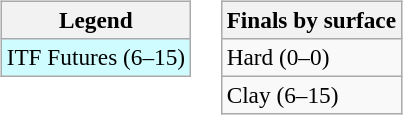<table>
<tr valign=top>
<td><br><table class="wikitable" style=font-size:97%>
<tr>
<th>Legend</th>
</tr>
<tr style="background:#cffcff;">
<td>ITF Futures (6–15)</td>
</tr>
</table>
</td>
<td><br><table class="wikitable" style=font-size:97%>
<tr>
<th>Finals by surface</th>
</tr>
<tr>
<td>Hard (0–0)</td>
</tr>
<tr>
<td>Clay (6–15)</td>
</tr>
</table>
</td>
</tr>
</table>
